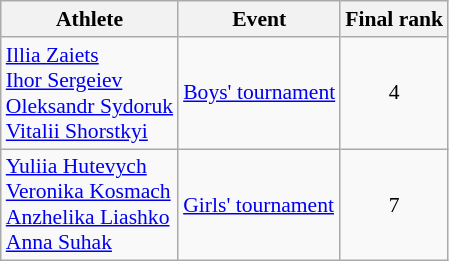<table class="wikitable" style="font-size:90%;">
<tr>
<th>Athlete</th>
<th>Event</th>
<th>Final rank</th>
</tr>
<tr align=center>
<td align=left><a href='#'>Illia Zaiets</a><br><a href='#'>Ihor Sergeiev</a><br><a href='#'>Oleksandr Sydoruk</a><br><a href='#'>Vitalii Shorstkyi</a></td>
<td align=left><a href='#'>Boys' tournament</a></td>
<td>4</td>
</tr>
<tr align=center>
<td align=left><a href='#'>Yuliia Hutevych</a><br><a href='#'>Veronika Kosmach</a><br><a href='#'>Anzhelika Liashko</a><br><a href='#'>Anna Suhak</a></td>
<td align=left><a href='#'>Girls' tournament</a></td>
<td>7</td>
</tr>
</table>
